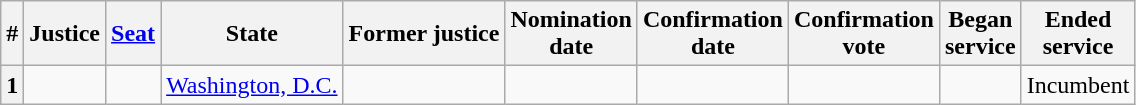<table class="sortable wikitable">
<tr>
<th scope=col>#</th>
<th scope=col>Justice</th>
<th scope=col><a href='#'>Seat</a></th>
<th scope=col>State</th>
<th scope=col>Former justice</th>
<th scope=col>Nomination<br>date</th>
<th scope=col>Confirmation<br>date</th>
<th scope=col>Confirmation<br>vote</th>
<th scope=col>Began<br>service</th>
<th scope=col>Ended<br>service</th>
</tr>
<tr>
<th scope=row>1</th>
<td></td>
<td align="center"></td>
<td><a href='#'>Washington, D.C.</a></td>
<td></td>
<td></td>
<td></td>
<td align=center></td>
<td></td>
<td align=center>Incumbent</td>
</tr>
</table>
